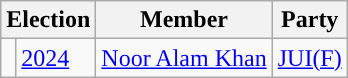<table class="wikitable">
<tr>
<th colspan="2">Election</th>
<th>Member</th>
<th>Party</th>
</tr>
<tr>
<td style="background-color: "></td>
<td><a href='#'>2024</a></td>
<td><a href='#'>Noor Alam Khan</a></td>
<td><a href='#'>JUI(F)</a></td>
</tr>
</table>
